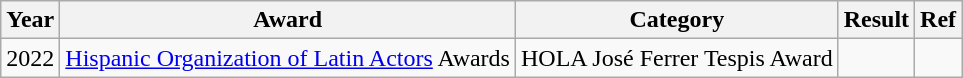<table class="wikitable">
<tr>
<th>Year</th>
<th>Award</th>
<th>Category</th>
<th>Result</th>
<th>Ref</th>
</tr>
<tr>
<td>2022</td>
<td><a href='#'>Hispanic Organization of Latin Actors</a> Awards</td>
<td>HOLA José Ferrer Tespis Award</td>
<td></td>
<td></td>
</tr>
</table>
